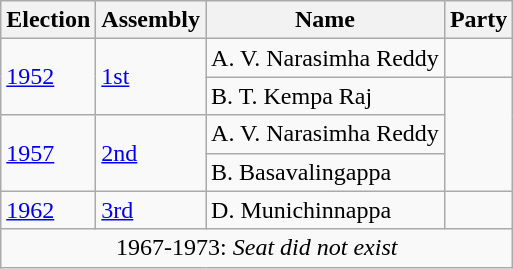<table class="wikitable sortable">
<tr>
<th>Election</th>
<th>Assembly</th>
<th>Name</th>
<th colspan=2>Party</th>
</tr>
<tr>
<td rowspan="2"><a href='#'>1952</a></td>
<td rowspan="2"><a href='#'>1st</a></td>
<td>A. V. Narasimha Reddy</td>
<td></td>
</tr>
<tr>
<td>B. T. Kempa Raj</td>
</tr>
<tr>
<td rowspan="2"><a href='#'>1957</a></td>
<td rowspan="2"><a href='#'>2nd</a></td>
<td>A. V. Narasimha Reddy</td>
</tr>
<tr>
<td>B. Basavalingappa</td>
</tr>
<tr>
<td><a href='#'>1962</a></td>
<td><a href='#'>3rd</a></td>
<td>D. Munichinnappa</td>
<td></td>
</tr>
<tr style="text-align:center">
<td colspan="5">1967-1973: <em>Seat did not exist</em></td>
</tr>
</table>
